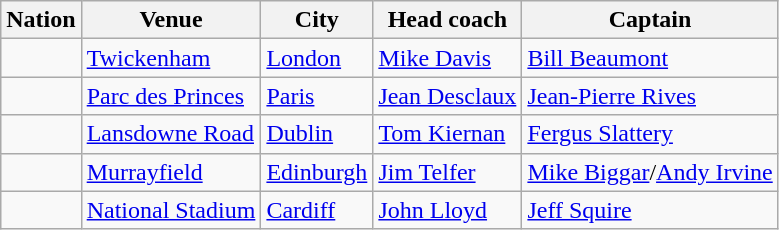<table class="wikitable">
<tr>
<th><strong>Nation</strong></th>
<th><strong>Venue</strong></th>
<th><strong>City</strong></th>
<th><strong>Head coach</strong></th>
<th><strong>Captain</strong></th>
</tr>
<tr>
<td></td>
<td><a href='#'>Twickenham</a></td>
<td><a href='#'>London</a></td>
<td><a href='#'>Mike Davis</a></td>
<td><a href='#'>Bill Beaumont</a></td>
</tr>
<tr>
<td></td>
<td><a href='#'>Parc des Princes</a></td>
<td><a href='#'>Paris</a></td>
<td><a href='#'>Jean Desclaux</a></td>
<td><a href='#'>Jean-Pierre Rives</a></td>
</tr>
<tr>
<td></td>
<td><a href='#'>Lansdowne Road</a></td>
<td><a href='#'>Dublin</a></td>
<td><a href='#'>Tom Kiernan</a></td>
<td><a href='#'>Fergus Slattery</a></td>
</tr>
<tr>
<td></td>
<td><a href='#'>Murrayfield</a></td>
<td><a href='#'>Edinburgh</a></td>
<td><a href='#'>Jim Telfer</a></td>
<td><a href='#'>Mike Biggar</a>/<a href='#'>Andy Irvine</a></td>
</tr>
<tr>
<td></td>
<td><a href='#'>National Stadium</a></td>
<td><a href='#'>Cardiff</a></td>
<td><a href='#'>John Lloyd</a></td>
<td><a href='#'>Jeff Squire</a></td>
</tr>
</table>
